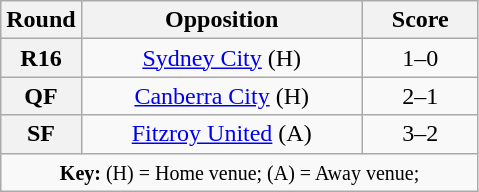<table class="wikitable plainrowheaders" style="text-align:center;margin:0">
<tr>
<th scope="col" style="width:25px">Round</th>
<th scope="col" style="width:180px">Opposition</th>
<th scope="col" style="width:70px">Score</th>
</tr>
<tr>
<th scope=row style="text-align:center">R16</th>
<td><a href='#'>Sydney City</a> (H)</td>
<td>1–0</td>
</tr>
<tr>
<th scope=row style="text-align:center">QF</th>
<td><a href='#'>Canberra City</a> (H)</td>
<td>2–1</td>
</tr>
<tr>
<th scope=row style="text-align:center">SF</th>
<td><a href='#'>Fitzroy United</a> (A)</td>
<td>3–2</td>
</tr>
<tr>
<td colspan="3"><small><strong>Key:</strong> (H) = Home venue; (A) = Away venue;</small></td>
</tr>
</table>
